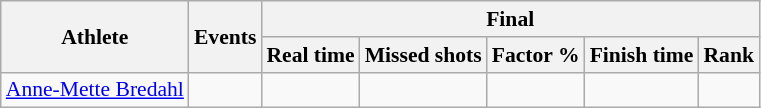<table class="wikitable" style="font-size:90%">
<tr>
<th rowspan="2">Athlete</th>
<th rowspan="2">Events</th>
<th colspan="5">Final</th>
</tr>
<tr>
<th>Real time</th>
<th>Missed shots</th>
<th>Factor %</th>
<th>Finish time</th>
<th>Rank</th>
</tr>
<tr>
<td><a href='#'>Anne-Mette Bredahl</a></td>
<td></td>
<td align="center"></td>
<td align="center"></td>
<td align="center"></td>
<td align="center"></td>
<td align="center"></td>
</tr>
</table>
